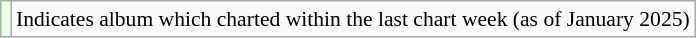<table class="wikitable sortable" style="font-size:90%;">
<tr>
<th scope="row" style="background-color:#E6FFE6"></th>
<td>Indicates album which charted within the last chart week (as of January 2025)</td>
</tr>
</table>
